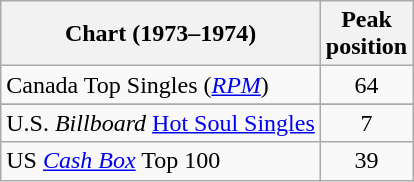<table class="wikitable sortable">
<tr>
<th>Chart (1973–1974)</th>
<th>Peak<br>position</th>
</tr>
<tr>
<td>Canada Top Singles (<a href='#'><em>RPM</em></a>)</td>
<td style="text-align:center;">64</td>
</tr>
<tr>
</tr>
<tr>
<td>U.S. <em>Billboard</em> <a href='#'>Hot Soul Singles</a></td>
<td style="text-align:center;">7</td>
</tr>
<tr>
<td>US <a href='#'><em>Cash Box</em></a> Top 100</td>
<td style="text-align:center;">39</td>
</tr>
</table>
